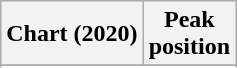<table class="wikitable sortable plainrowheaders" style="text-align:center;">
<tr>
<th>Chart (2020)</th>
<th>Peak<br>position</th>
</tr>
<tr>
</tr>
<tr>
</tr>
</table>
